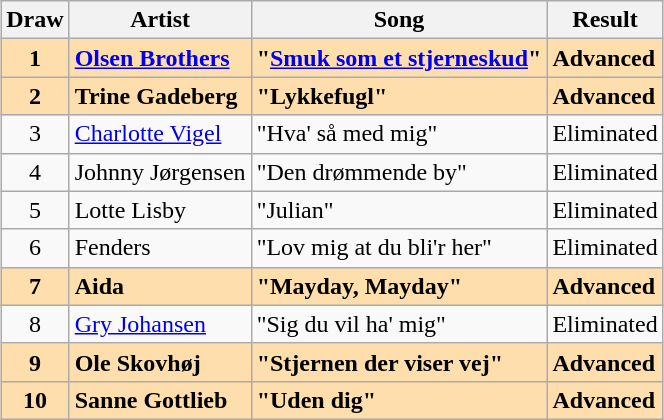<table class="sortable wikitable" style="margin: 1em auto 1em auto; text-align:center">
<tr>
<th>Draw</th>
<th>Artist</th>
<th>Song</th>
<th>Result</th>
</tr>
<tr style="font-weight:bold; background:navajowhite;">
<td>1</td>
<td align="left"><a href='#'>Olsen Brothers</a></td>
<td align="left">"<a href='#'>Smuk som et stjerneskud</a>"</td>
<td align="left">Advanced</td>
</tr>
<tr style="font-weight:bold; background:navajowhite;">
<td>2</td>
<td align="left">Trine Gadeberg</td>
<td align="left">"Lykkefugl"</td>
<td align="left">Advanced</td>
</tr>
<tr>
<td>3</td>
<td align="left"><a href='#'>Charlotte Vigel</a></td>
<td align="left">"Hva' så med mig"</td>
<td align="left">Eliminated</td>
</tr>
<tr>
<td>4</td>
<td align="left">Johnny Jørgensen</td>
<td align="left">"Den drømmende by"</td>
<td align="left">Eliminated</td>
</tr>
<tr>
<td>5</td>
<td align="left">Lotte Lisby</td>
<td align="left">"Julian"</td>
<td align="left">Eliminated</td>
</tr>
<tr>
<td>6</td>
<td align="left">Fenders</td>
<td align="left">"Lov mig at du bli'r her"</td>
<td align="left">Eliminated</td>
</tr>
<tr style="font-weight:bold; background:navajowhite;">
<td>7</td>
<td align="left">Aida</td>
<td align="left">"Mayday, Mayday"</td>
<td align="left">Advanced</td>
</tr>
<tr>
<td>8</td>
<td align="left"><a href='#'>Gry Johansen</a></td>
<td align="left">"Sig du vil ha' mig"</td>
<td align="left">Eliminated</td>
</tr>
<tr style="font-weight:bold; background:navajowhite;">
<td>9</td>
<td align="left">Ole Skovhøj</td>
<td align="left">"Stjernen der viser vej"</td>
<td align="left">Advanced</td>
</tr>
<tr style="font-weight:bold; background:navajowhite;">
<td>10</td>
<td align="left">Sanne Gottlieb</td>
<td align="left">"Uden dig"</td>
<td align="left">Advanced</td>
</tr>
</table>
